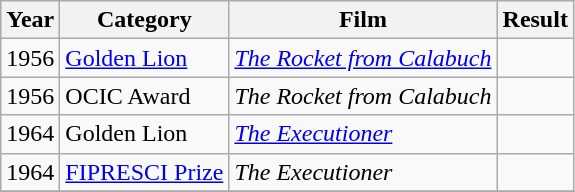<table class="wikitable sortable">
<tr>
<th>Year</th>
<th>Category</th>
<th>Film</th>
<th>Result</th>
</tr>
<tr>
<td>1956</td>
<td><a href='#'>Golden Lion</a></td>
<td><em><a href='#'>The Rocket from Calabuch</a></em></td>
<td></td>
</tr>
<tr>
<td>1956</td>
<td>OCIC Award</td>
<td><em>The Rocket from Calabuch</em></td>
<td></td>
</tr>
<tr>
<td>1964</td>
<td>Golden Lion</td>
<td><em><a href='#'>The Executioner</a></em></td>
<td></td>
</tr>
<tr>
<td>1964</td>
<td><a href='#'>FIPRESCI Prize</a></td>
<td><em>The Executioner</em></td>
<td></td>
</tr>
<tr>
</tr>
</table>
